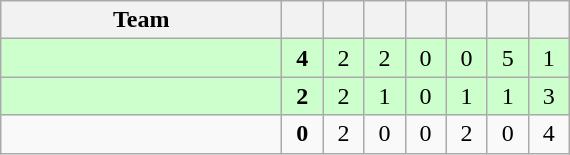<table class="wikitable" style="text-align: center;">
<tr>
<th width=180>Team</th>
<th width=20></th>
<th width=20></th>
<th width=20></th>
<th width=20></th>
<th width=20></th>
<th width=20></th>
<th width=20></th>
</tr>
<tr bgcolor=ccffcc>
<td align=left></td>
<td><strong>4</strong></td>
<td>2</td>
<td>2</td>
<td>0</td>
<td>0</td>
<td>5</td>
<td>1</td>
</tr>
<tr bgcolor=ccffcc>
<td align=left></td>
<td><strong>2</strong></td>
<td>2</td>
<td>1</td>
<td>0</td>
<td>1</td>
<td>1</td>
<td>3</td>
</tr>
<tr>
<td align=left></td>
<td><strong>0</strong></td>
<td>2</td>
<td>0</td>
<td>0</td>
<td>2</td>
<td>0</td>
<td>4</td>
</tr>
</table>
